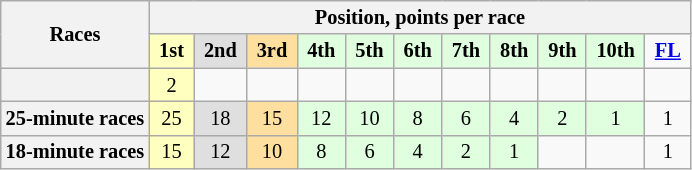<table class="wikitable" style="font-size: 85%; text-align:center">
<tr>
<th rowspan=2>Races</th>
<th colspan=11>Position, points per race</th>
</tr>
<tr>
<td style="background:#FFFFBF"> <strong>1st</strong> </td>
<td style="background:#DFDFDF"> <strong>2nd</strong> </td>
<td style="background:#FFDF9F"> <strong>3rd</strong> </td>
<td style="background:#DFFFDF"> <strong>4th</strong> </td>
<td style="background:#DFFFDF"> <strong>5th</strong> </td>
<td style="background:#DFFFDF"> <strong>6th</strong> </td>
<td style="background:#DFFFDF"> <strong>7th</strong> </td>
<td style="background:#DFFFDF"> <strong>8th</strong> </td>
<td style="background:#DFFFDF"> <strong>9th</strong> </td>
<td style="background:#DFFFDF"> <strong>10th</strong> </td>
<td> <strong><a href='#'>FL</a></strong> </td>
</tr>
<tr>
<th></th>
<td style="background:#FFFFBF">2</td>
<td></td>
<td></td>
<td></td>
<td></td>
<td></td>
<td></td>
<td></td>
<td></td>
<td></td>
<td></td>
</tr>
<tr>
<th>25-minute races</th>
<td style="background:#FFFFBF">25</td>
<td style="background:#DFDFDF">18</td>
<td style="background:#FFDF9F">15</td>
<td style="background:#DFFFDF">12</td>
<td style="background:#DFFFDF">10</td>
<td style="background:#DFFFDF">8</td>
<td style="background:#DFFFDF">6</td>
<td style="background:#DFFFDF">4</td>
<td style="background:#DFFFDF">2</td>
<td style="background:#DFFFDF">1</td>
<td>1</td>
</tr>
<tr>
<th>18-minute races</th>
<td style="background:#FFFFBF">15</td>
<td style="background:#DFDFDF">12</td>
<td style="background:#FFDF9F">10</td>
<td style="background:#DFFFDF">8</td>
<td style="background:#DFFFDF">6</td>
<td style="background:#DFFFDF">4</td>
<td style="background:#DFFFDF">2</td>
<td style="background:#DFFFDF">1</td>
<td></td>
<td></td>
<td>1</td>
</tr>
</table>
